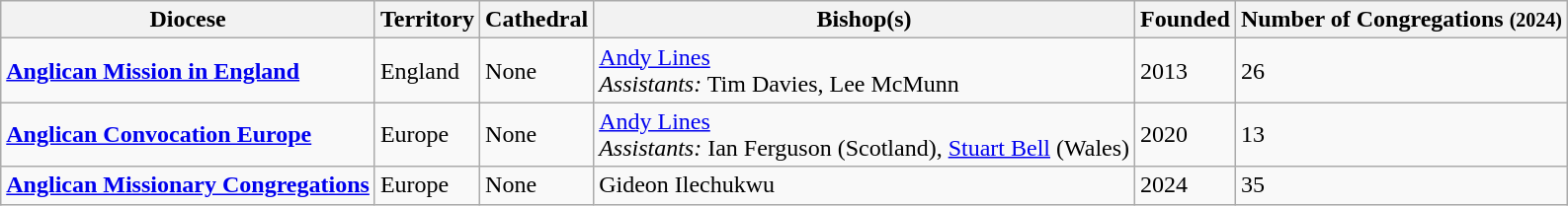<table class="wikitable sortable">
<tr>
<th>Diocese</th>
<th>Territory</th>
<th>Cathedral</th>
<th>Bishop(s)</th>
<th>Founded</th>
<th>Number of Congregations <small>(2024)</small></th>
</tr>
<tr>
<td><strong><a href='#'>Anglican Mission in England</a></strong></td>
<td>England</td>
<td>None</td>
<td><a href='#'>Andy Lines</a><br><em>Assistants:</em> Tim Davies, Lee McMunn</td>
<td>2013</td>
<td>26</td>
</tr>
<tr>
<td><strong><a href='#'>Anglican Convocation Europe</a></strong></td>
<td>Europe</td>
<td>None</td>
<td><a href='#'>Andy Lines</a><br><em>Assistants:</em> Ian Ferguson (Scotland), <a href='#'>Stuart Bell</a> (Wales)</td>
<td>2020</td>
<td>13</td>
</tr>
<tr>
<td><strong><a href='#'>Anglican Missionary Congregations</a></strong></td>
<td>Europe</td>
<td>None</td>
<td>Gideon Ilechukwu</td>
<td>2024</td>
<td>35</td>
</tr>
</table>
